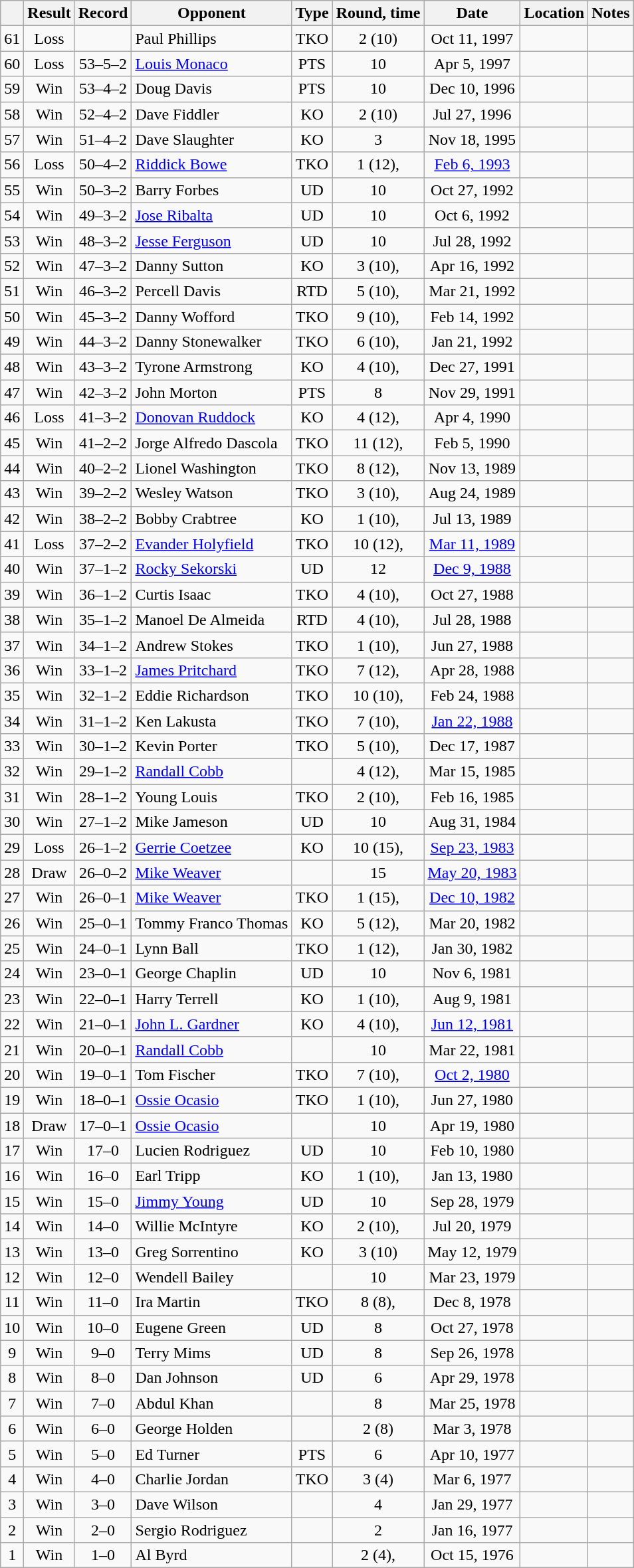<table class="wikitable" style="text-align:center">
<tr>
<th></th>
<th>Result</th>
<th>Record</th>
<th>Opponent</th>
<th>Type</th>
<th>Round, time</th>
<th>Date</th>
<th>Location</th>
<th>Notes</th>
</tr>
<tr>
<td>61</td>
<td>Loss</td>
<td></td>
<td style="text-align:left;">Paul Phillips</td>
<td>TKO</td>
<td>2 (10)</td>
<td>Oct 11, 1997</td>
<td style="text-align:left;"></td>
<td></td>
</tr>
<tr>
<td>60</td>
<td>Loss</td>
<td>53–5–2</td>
<td style="text-align:left;"><a href='#'>Louis Monaco</a></td>
<td>PTS</td>
<td>10</td>
<td>Apr 5, 1997</td>
<td style="text-align:left;"></td>
<td></td>
</tr>
<tr>
<td>59</td>
<td>Win</td>
<td>53–4–2</td>
<td style="text-align:left;">Doug Davis</td>
<td>PTS</td>
<td>10</td>
<td>Dec 10, 1996</td>
<td style="text-align:left;"></td>
<td></td>
</tr>
<tr>
<td>58</td>
<td>Win</td>
<td>52–4–2</td>
<td style="text-align:left;">Dave Fiddler</td>
<td>KO</td>
<td>2 (10)</td>
<td>Jul 27, 1996</td>
<td style="text-align:left;"></td>
<td></td>
</tr>
<tr>
<td>57</td>
<td>Win</td>
<td>51–4–2</td>
<td style="text-align:left;">Dave Slaughter</td>
<td>KO</td>
<td>3</td>
<td>Nov 18, 1995</td>
<td style="text-align:left;"></td>
<td></td>
</tr>
<tr>
<td>56</td>
<td>Loss</td>
<td>50–4–2</td>
<td style="text-align:left;"><a href='#'>Riddick Bowe</a></td>
<td>TKO</td>
<td>1 (12), </td>
<td><a href='#'>Feb 6, 1993</a></td>
<td style="text-align:left;"></td>
<td style="text-align:left;"></td>
</tr>
<tr>
<td>55</td>
<td>Win</td>
<td>50–3–2</td>
<td style="text-align:left;">Barry Forbes</td>
<td>UD</td>
<td>10</td>
<td>Oct 27, 1992</td>
<td style="text-align:left;"></td>
<td></td>
</tr>
<tr>
<td>54</td>
<td>Win</td>
<td>49–3–2</td>
<td style="text-align:left;"><a href='#'>Jose Ribalta</a></td>
<td>UD</td>
<td>10</td>
<td>Oct 6, 1992</td>
<td style="text-align:left;"></td>
<td></td>
</tr>
<tr>
<td>53</td>
<td>Win</td>
<td>48–3–2</td>
<td style="text-align:left;"><a href='#'>Jesse Ferguson</a></td>
<td>UD</td>
<td>10</td>
<td>Jul 28, 1992</td>
<td style="text-align:left;"></td>
<td></td>
</tr>
<tr>
<td>52</td>
<td>Win</td>
<td>47–3–2</td>
<td style="text-align:left;">Danny Sutton</td>
<td>KO</td>
<td>3 (10), </td>
<td>Apr 16, 1992</td>
<td style="text-align:left;"></td>
<td></td>
</tr>
<tr>
<td>51</td>
<td>Win</td>
<td>46–3–2</td>
<td style="text-align:left;">Percell Davis</td>
<td>RTD</td>
<td>5 (10), </td>
<td>Mar 21, 1992</td>
<td style="text-align:left;"></td>
<td></td>
</tr>
<tr>
<td>50</td>
<td>Win</td>
<td>45–3–2</td>
<td style="text-align:left;">Danny Wofford</td>
<td>TKO</td>
<td>9 (10), </td>
<td>Feb 14, 1992</td>
<td style="text-align:left;"></td>
<td></td>
</tr>
<tr>
<td>49</td>
<td>Win</td>
<td>44–3–2</td>
<td style="text-align:left;">Danny Stonewalker</td>
<td>TKO</td>
<td>6 (10), </td>
<td>Jan 21, 1992</td>
<td style="text-align:left;"></td>
<td></td>
</tr>
<tr>
<td>48</td>
<td>Win</td>
<td>43–3–2</td>
<td style="text-align:left;">Tyrone Armstrong</td>
<td>KO</td>
<td>4 (10), </td>
<td>Dec 27, 1991</td>
<td style="text-align:left;"></td>
<td></td>
</tr>
<tr>
<td>47</td>
<td>Win</td>
<td>42–3–2</td>
<td style="text-align:left;">John Morton</td>
<td>PTS</td>
<td>8</td>
<td>Nov 29, 1991</td>
<td style="text-align:left;"></td>
<td></td>
</tr>
<tr>
<td>46</td>
<td>Loss</td>
<td>41–3–2</td>
<td style="text-align:left;"><a href='#'>Donovan Ruddock</a></td>
<td>KO</td>
<td>4 (12), </td>
<td>Apr 4, 1990</td>
<td style="text-align:left;"></td>
<td style="text-align:left;"></td>
</tr>
<tr>
<td>45</td>
<td>Win</td>
<td>41–2–2</td>
<td style="text-align:left;">Jorge Alfredo Dascola</td>
<td>TKO</td>
<td>11 (12), </td>
<td>Feb 5, 1990</td>
<td style="text-align:left;"></td>
<td style="text-align:left;"></td>
</tr>
<tr>
<td>44</td>
<td>Win</td>
<td>40–2–2</td>
<td style="text-align:left;">Lionel Washington</td>
<td>TKO</td>
<td>8 (12), </td>
<td>Nov 13, 1989</td>
<td style="text-align:left;"></td>
<td style="text-align:left;"></td>
</tr>
<tr>
<td>43</td>
<td>Win</td>
<td>39–2–2</td>
<td style="text-align:left;">Wesley Watson</td>
<td>TKO</td>
<td>3 (10), </td>
<td>Aug 24, 1989</td>
<td style="text-align:left;"></td>
<td></td>
</tr>
<tr>
<td>42</td>
<td>Win</td>
<td>38–2–2</td>
<td style="text-align:left;">Bobby Crabtree</td>
<td>KO</td>
<td>1 (10), </td>
<td>Jul 13, 1989</td>
<td style="text-align:left;"></td>
<td></td>
</tr>
<tr>
<td>41</td>
<td>Loss</td>
<td>37–2–2</td>
<td style="text-align:left;"><a href='#'>Evander Holyfield</a></td>
<td>TKO</td>
<td>10 (12), </td>
<td><a href='#'>Mar 11, 1989</a></td>
<td style="text-align:left;"></td>
<td style="text-align:left;"></td>
</tr>
<tr>
<td>40</td>
<td>Win</td>
<td>37–1–2</td>
<td style="text-align:left;"><a href='#'>Rocky Sekorski</a></td>
<td>UD</td>
<td>12</td>
<td><a href='#'>Dec 9, 1988</a></td>
<td style="text-align:left;"></td>
<td style="text-align:left;"></td>
</tr>
<tr>
<td>39</td>
<td>Win</td>
<td>36–1–2</td>
<td style="text-align:left;">Curtis Isaac</td>
<td>TKO</td>
<td>4 (10), </td>
<td>Oct 27, 1988</td>
<td style="text-align:left;"></td>
<td></td>
</tr>
<tr>
<td>38</td>
<td>Win</td>
<td>35–1–2</td>
<td style="text-align:left;">Manoel De Almeida</td>
<td>RTD</td>
<td>4 (10), </td>
<td>Jul 28, 1988</td>
<td style="text-align:left;"></td>
<td></td>
</tr>
<tr>
<td>37</td>
<td>Win</td>
<td>34–1–2</td>
<td style="text-align:left;">Andrew Stokes</td>
<td>TKO</td>
<td>1 (10), </td>
<td>Jun 27, 1988</td>
<td style="text-align:left;"></td>
<td></td>
</tr>
<tr>
<td>36</td>
<td>Win</td>
<td>33–1–2</td>
<td style="text-align:left;"><a href='#'>James Pritchard</a></td>
<td>TKO</td>
<td>7 (12), </td>
<td>Apr 28, 1988</td>
<td style="text-align:left;"></td>
<td style="text-align:left;"></td>
</tr>
<tr>
<td>35</td>
<td>Win</td>
<td>32–1–2</td>
<td style="text-align:left;">Eddie Richardson</td>
<td>TKO</td>
<td>10 (10), </td>
<td>Feb 24, 1988</td>
<td style="text-align:left;"></td>
<td></td>
</tr>
<tr>
<td>34</td>
<td>Win</td>
<td>31–1–2</td>
<td style="text-align:left;">Ken Lakusta</td>
<td>TKO</td>
<td>7 (10), </td>
<td><a href='#'>Jan 22, 1988</a></td>
<td style="text-align:left;"></td>
<td></td>
</tr>
<tr>
<td>33</td>
<td>Win</td>
<td>30–1–2</td>
<td style="text-align:left;">Kevin Porter</td>
<td>TKO</td>
<td>5 (10), </td>
<td>Dec 17, 1987</td>
<td style="text-align:left;"></td>
<td></td>
</tr>
<tr>
<td>32</td>
<td>Win</td>
<td>29–1–2</td>
<td style="text-align:left;"><a href='#'>Randall Cobb</a></td>
<td></td>
<td>4 (12), </td>
<td>Mar 15, 1985</td>
<td style="text-align:left;"></td>
<td style="text-align:left;"></td>
</tr>
<tr>
<td>31</td>
<td>Win</td>
<td>28–1–2</td>
<td style="text-align:left;">Young Louis</td>
<td>TKO</td>
<td>2 (10), </td>
<td>Feb 16, 1985</td>
<td style="text-align:left;"></td>
<td></td>
</tr>
<tr>
<td>30</td>
<td>Win</td>
<td>27–1–2</td>
<td style="text-align:left;">Mike Jameson</td>
<td>UD</td>
<td>10</td>
<td>Aug 31, 1984</td>
<td style="text-align:left;"></td>
<td></td>
</tr>
<tr>
<td>29</td>
<td>Loss</td>
<td>26–1–2</td>
<td style="text-align:left;"><a href='#'>Gerrie Coetzee</a></td>
<td>KO</td>
<td>10 (15), </td>
<td><a href='#'>Sep 23, 1983</a></td>
<td style="text-align:left;"></td>
<td style="text-align:left;"></td>
</tr>
<tr>
<td>28</td>
<td>Draw</td>
<td>26–0–2</td>
<td style="text-align:left;"><a href='#'>Mike Weaver</a></td>
<td></td>
<td>15</td>
<td><a href='#'>May 20, 1983</a></td>
<td style="text-align:left;"></td>
<td style="text-align:left;"></td>
</tr>
<tr>
<td>27</td>
<td>Win</td>
<td>26–0–1</td>
<td style="text-align:left;"><a href='#'>Mike Weaver</a></td>
<td>TKO</td>
<td>1 (15), </td>
<td><a href='#'>Dec 10, 1982</a></td>
<td style="text-align:left;"></td>
<td style="text-align:left;"></td>
</tr>
<tr>
<td>26</td>
<td>Win</td>
<td>25–0–1</td>
<td style="text-align:left;">Tommy Franco Thomas</td>
<td>KO</td>
<td>5 (12), </td>
<td>Mar 20, 1982</td>
<td style="text-align:left;"></td>
<td style="text-align:left;"></td>
</tr>
<tr>
<td>25</td>
<td>Win</td>
<td>24–0–1</td>
<td style="text-align:left;">Lynn Ball</td>
<td>TKO</td>
<td>1 (12), </td>
<td>Jan 30, 1982</td>
<td style="text-align:left;"></td>
<td style="text-align:left;"></td>
</tr>
<tr>
<td>24</td>
<td>Win</td>
<td>23–0–1</td>
<td style="text-align:left;">George Chaplin</td>
<td>UD</td>
<td>10</td>
<td>Nov 6, 1981</td>
<td style="text-align:left;"></td>
<td></td>
</tr>
<tr>
<td>23</td>
<td>Win</td>
<td>22–0–1</td>
<td style="text-align:left;">Harry Terrell</td>
<td>KO</td>
<td>1 (10), </td>
<td>Aug 9, 1981</td>
<td style="text-align:left;"></td>
<td></td>
</tr>
<tr>
<td>22</td>
<td>Win</td>
<td>21–0–1</td>
<td style="text-align:left;"><a href='#'>John L. Gardner</a></td>
<td>KO</td>
<td>4 (10), </td>
<td><a href='#'>Jun 12, 1981</a></td>
<td style="text-align:left;"></td>
<td></td>
</tr>
<tr>
<td>21</td>
<td>Win</td>
<td>20–0–1</td>
<td style="text-align:left;"><a href='#'>Randall Cobb</a></td>
<td></td>
<td>10</td>
<td>Mar 22, 1981</td>
<td style="text-align:left;"></td>
<td></td>
</tr>
<tr>
<td>20</td>
<td>Win</td>
<td>19–0–1</td>
<td style="text-align:left;">Tom Fischer</td>
<td>TKO</td>
<td>7 (10), </td>
<td><a href='#'>Oct 2, 1980</a></td>
<td style="text-align:left;"></td>
<td></td>
</tr>
<tr>
<td>19</td>
<td>Win</td>
<td>18–0–1</td>
<td style="text-align:left;"><a href='#'>Ossie Ocasio</a></td>
<td>TKO</td>
<td>1 (10), </td>
<td>Jun 27, 1980</td>
<td style="text-align:left;"></td>
<td></td>
</tr>
<tr>
<td>18</td>
<td>Draw</td>
<td>17–0–1</td>
<td style="text-align:left;"><a href='#'>Ossie Ocasio</a></td>
<td></td>
<td>10</td>
<td>Apr 19, 1980</td>
<td style="text-align:left;"></td>
<td></td>
</tr>
<tr>
<td>17</td>
<td>Win</td>
<td>17–0</td>
<td style="text-align:left;">Lucien Rodriguez</td>
<td>UD</td>
<td>10</td>
<td>Feb 10, 1980</td>
<td style="text-align:left;"></td>
<td></td>
</tr>
<tr>
<td>16</td>
<td>Win</td>
<td>16–0</td>
<td style="text-align:left;">Earl Tripp</td>
<td>KO</td>
<td>1 (10), </td>
<td>Jan 13, 1980</td>
<td style="text-align:left;"></td>
<td></td>
</tr>
<tr>
<td>15</td>
<td>Win</td>
<td>15–0</td>
<td style="text-align:left;"><a href='#'>Jimmy Young</a></td>
<td>UD</td>
<td>10</td>
<td>Sep 28, 1979</td>
<td style="text-align:left;"></td>
<td></td>
</tr>
<tr>
<td>14</td>
<td>Win</td>
<td>14–0</td>
<td style="text-align:left;">Willie McIntyre</td>
<td>KO</td>
<td>2 (10), </td>
<td>Jul 20, 1979</td>
<td style="text-align:left;"></td>
<td></td>
</tr>
<tr>
<td>13</td>
<td>Win</td>
<td>13–0</td>
<td style="text-align:left;">Greg Sorrentino</td>
<td>KO</td>
<td>3 (10)</td>
<td>May 12, 1979</td>
<td style="text-align:left;"></td>
<td></td>
</tr>
<tr>
<td>12</td>
<td>Win</td>
<td>12–0</td>
<td style="text-align:left;">Wendell Bailey</td>
<td></td>
<td>10</td>
<td>Mar 23, 1979</td>
<td style="text-align:left;"></td>
<td></td>
</tr>
<tr>
<td>11</td>
<td>Win</td>
<td>11–0</td>
<td style="text-align:left;">Ira Martin</td>
<td>TKO</td>
<td>8 (8), </td>
<td>Dec 8, 1978</td>
<td style="text-align:left;"></td>
<td></td>
</tr>
<tr>
<td>10</td>
<td>Win</td>
<td>10–0</td>
<td style="text-align:left;">Eugene Green</td>
<td>UD</td>
<td>8</td>
<td>Oct 27, 1978</td>
<td style="text-align:left;"></td>
<td></td>
</tr>
<tr>
<td>9</td>
<td>Win</td>
<td>9–0</td>
<td style="text-align:left;">Terry Mims</td>
<td>UD</td>
<td>8</td>
<td>Sep 26, 1978</td>
<td style="text-align:left;"></td>
<td></td>
</tr>
<tr>
<td>8</td>
<td>Win</td>
<td>8–0</td>
<td style="text-align:left;">Dan Johnson</td>
<td>UD</td>
<td>6</td>
<td>Apr 29, 1978</td>
<td style="text-align:left;"></td>
<td></td>
</tr>
<tr>
<td>7</td>
<td>Win</td>
<td>7–0</td>
<td style="text-align:left;">Abdul Khan</td>
<td></td>
<td>8</td>
<td>Mar 25, 1978</td>
<td style="text-align:left;"></td>
<td></td>
</tr>
<tr>
<td>6</td>
<td>Win</td>
<td>6–0</td>
<td style="text-align:left;">George Holden</td>
<td></td>
<td>2 (8)</td>
<td>Mar 3, 1978</td>
<td style="text-align:left;"></td>
<td></td>
</tr>
<tr>
<td>5</td>
<td>Win</td>
<td>5–0</td>
<td style="text-align:left;">Ed Turner</td>
<td>PTS</td>
<td>6</td>
<td>Apr 10, 1977</td>
<td style="text-align:left;"></td>
<td></td>
</tr>
<tr>
<td>4</td>
<td>Win</td>
<td>4–0</td>
<td style="text-align:left;">Charlie Jordan</td>
<td>TKO</td>
<td>3 (4)</td>
<td>Mar 6, 1977</td>
<td style="text-align:left;"></td>
<td></td>
</tr>
<tr>
<td>3</td>
<td>Win</td>
<td>3–0</td>
<td style="text-align:left;">Dave Wilson</td>
<td></td>
<td>4</td>
<td>Jan 29, 1977</td>
<td style="text-align:left;"></td>
<td></td>
</tr>
<tr>
<td>2</td>
<td>Win</td>
<td>2–0</td>
<td style="text-align:left;">Sergio Rodriguez</td>
<td></td>
<td>2</td>
<td>Jan 16, 1977</td>
<td style="text-align:left;"></td>
<td></td>
</tr>
<tr>
<td>1</td>
<td>Win</td>
<td>1–0</td>
<td style="text-align:left;">Al Byrd</td>
<td></td>
<td>2 (4), </td>
<td>Oct 15, 1976</td>
<td style="text-align:left;"></td>
<td></td>
</tr>
</table>
